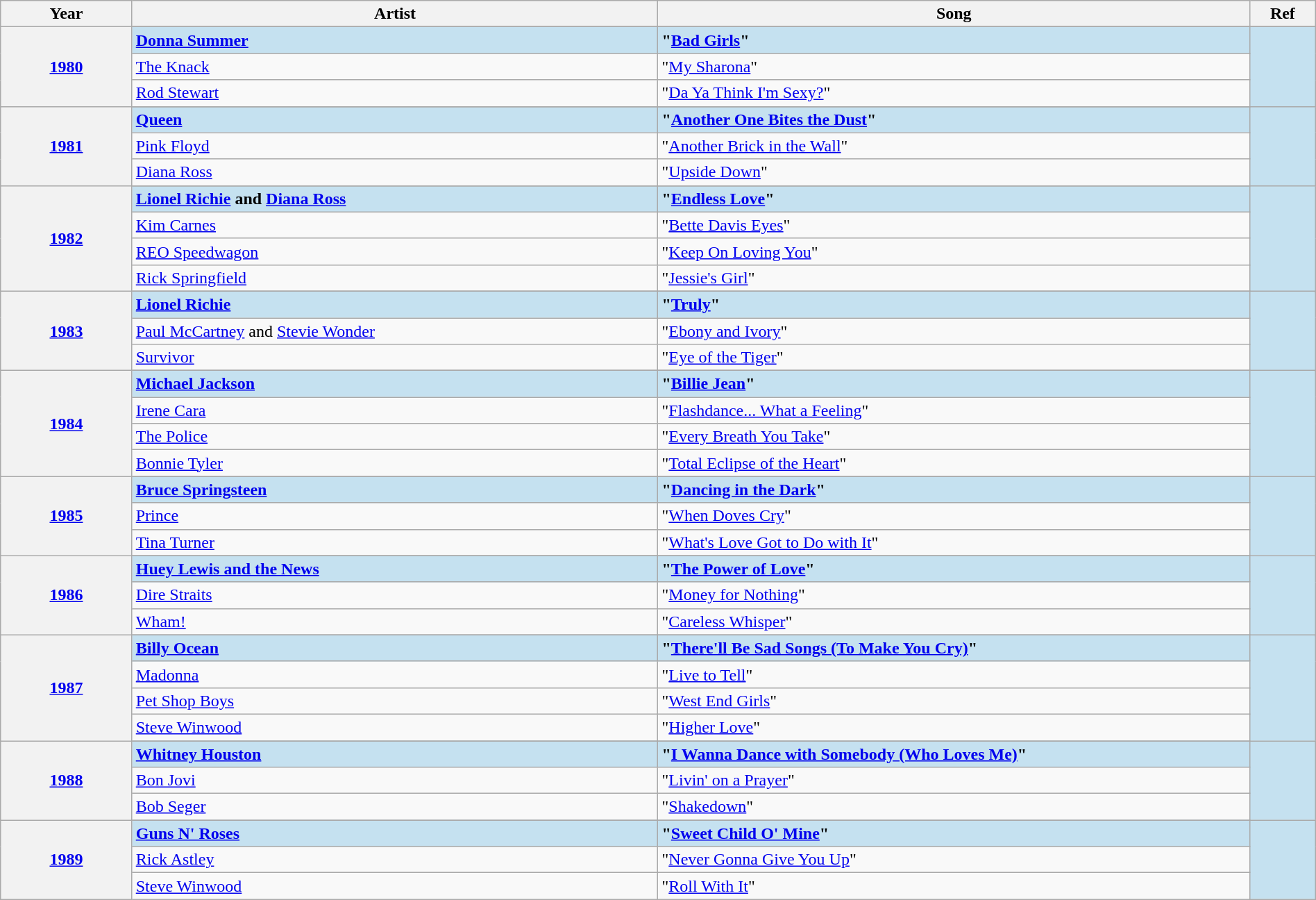<table class="wikitable" width="100%">
<tr>
<th width="10%">Year</th>
<th width="40%">Artist</th>
<th width="45%">Song</th>
<th width="5%">Ref</th>
</tr>
<tr>
<th rowspan="4" align="center"><a href='#'>1980<br></a></th>
</tr>
<tr style="background:#c5e1f0">
<td><strong><a href='#'>Donna Summer</a></strong></td>
<td><strong>"<a href='#'>Bad Girls</a>"</strong></td>
<td rowspan="4" align="center"></td>
</tr>
<tr>
<td><a href='#'>The Knack</a></td>
<td>"<a href='#'>My Sharona</a>"</td>
</tr>
<tr>
<td><a href='#'>Rod Stewart</a></td>
<td>"<a href='#'>Da Ya Think I'm Sexy?</a>"</td>
</tr>
<tr>
<th rowspan="4" align="center"><a href='#'>1981<br></a></th>
</tr>
<tr style="background:#c5e1f0">
<td><strong><a href='#'>Queen</a></strong></td>
<td><strong>"<a href='#'>Another One Bites the Dust</a>"</strong></td>
<td rowspan="4" align="center"></td>
</tr>
<tr>
<td><a href='#'>Pink Floyd</a></td>
<td>"<a href='#'>Another Brick in the Wall</a>"</td>
</tr>
<tr>
<td><a href='#'>Diana Ross</a></td>
<td>"<a href='#'>Upside Down</a>"</td>
</tr>
<tr>
<th rowspan="5" align="center"><a href='#'>1982<br></a></th>
</tr>
<tr style="background:#c5e1f0">
<td><strong><a href='#'>Lionel Richie</a> and <a href='#'>Diana Ross</a></strong></td>
<td><strong>"<a href='#'>Endless Love</a>"</strong></td>
<td rowspan="5" align="center"></td>
</tr>
<tr>
<td><a href='#'>Kim Carnes</a></td>
<td>"<a href='#'>Bette Davis Eyes</a>"</td>
</tr>
<tr>
<td><a href='#'>REO Speedwagon</a></td>
<td>"<a href='#'>Keep On Loving You</a>"</td>
</tr>
<tr>
<td><a href='#'>Rick Springfield</a></td>
<td>"<a href='#'>Jessie's Girl</a>"</td>
</tr>
<tr>
<th rowspan="4" align="center"><a href='#'>1983<br></a></th>
</tr>
<tr style="background:#c5e1f0">
<td><strong><a href='#'>Lionel Richie</a></strong></td>
<td><strong>"<a href='#'>Truly</a>"</strong></td>
<td rowspan="4" align="center"></td>
</tr>
<tr>
<td><a href='#'>Paul McCartney</a> and <a href='#'>Stevie Wonder</a></td>
<td>"<a href='#'>Ebony and Ivory</a>"</td>
</tr>
<tr>
<td><a href='#'>Survivor</a></td>
<td>"<a href='#'>Eye of the Tiger</a>"</td>
</tr>
<tr>
<th rowspan="5" align="center"><a href='#'>1984<br></a></th>
</tr>
<tr style="background:#c5e1f0">
<td><strong><a href='#'>Michael Jackson</a></strong></td>
<td><strong>"<a href='#'>Billie Jean</a>"</strong></td>
<td rowspan="5" align="center"></td>
</tr>
<tr>
<td><a href='#'>Irene Cara</a></td>
<td>"<a href='#'>Flashdance... What a Feeling</a>"</td>
</tr>
<tr>
<td><a href='#'>The Police</a></td>
<td>"<a href='#'>Every Breath You Take</a>"</td>
</tr>
<tr>
<td><a href='#'>Bonnie Tyler</a></td>
<td>"<a href='#'>Total Eclipse of the Heart</a>"</td>
</tr>
<tr>
<th rowspan="4" align="center"><a href='#'>1985<br></a></th>
</tr>
<tr style="background:#c5e1f0">
<td><strong><a href='#'>Bruce Springsteen</a></strong></td>
<td><strong>"<a href='#'>Dancing in the Dark</a>"</strong></td>
<td rowspan="4" align="center"></td>
</tr>
<tr>
<td><a href='#'>Prince</a></td>
<td>"<a href='#'>When Doves Cry</a>"</td>
</tr>
<tr>
<td><a href='#'>Tina Turner</a></td>
<td>"<a href='#'>What's Love Got to Do with It</a>"</td>
</tr>
<tr>
<th rowspan="4" align="center"><a href='#'>1986<br></a></th>
</tr>
<tr style="background:#c5e1f0">
<td><strong><a href='#'>Huey Lewis and the News</a></strong></td>
<td><strong>"<a href='#'>The Power of Love</a>"</strong></td>
<td rowspan="4" align="center"></td>
</tr>
<tr>
<td><a href='#'>Dire Straits</a></td>
<td>"<a href='#'>Money for Nothing</a>"</td>
</tr>
<tr>
<td><a href='#'>Wham!</a></td>
<td>"<a href='#'>Careless Whisper</a>"</td>
</tr>
<tr>
<th rowspan="5" align="center"><a href='#'>1987<br></a></th>
</tr>
<tr style="background:#c5e1f0">
<td><strong><a href='#'>Billy Ocean</a></strong></td>
<td><strong>"<a href='#'>There'll Be Sad Songs (To Make You Cry)</a>"</strong></td>
<td rowspan="5" align="center"></td>
</tr>
<tr>
<td><a href='#'>Madonna</a></td>
<td>"<a href='#'>Live to Tell</a>"</td>
</tr>
<tr>
<td><a href='#'>Pet Shop Boys</a></td>
<td>"<a href='#'>West End Girls</a>"</td>
</tr>
<tr>
<td><a href='#'>Steve Winwood</a></td>
<td>"<a href='#'>Higher Love</a>"</td>
</tr>
<tr>
<th rowspan="4" align="center"><a href='#'>1988<br></a></th>
</tr>
<tr style="background:#c5e1f0">
<td><strong><a href='#'>Whitney Houston</a></strong></td>
<td><strong>"<a href='#'>I Wanna Dance with Somebody (Who Loves Me)</a>"</strong></td>
<td rowspan="4" align="center"></td>
</tr>
<tr>
<td><a href='#'>Bon Jovi</a></td>
<td>"<a href='#'>Livin' on a Prayer</a>"</td>
</tr>
<tr>
<td><a href='#'>Bob Seger</a></td>
<td>"<a href='#'>Shakedown</a>"</td>
</tr>
<tr>
<th rowspan="4" align="center"><a href='#'>1989<br></a></th>
</tr>
<tr style="background:#c5e1f0">
<td><strong><a href='#'>Guns N' Roses</a></strong></td>
<td><strong>"<a href='#'>Sweet Child O' Mine</a>"</strong></td>
<td rowspan="4" align="center"></td>
</tr>
<tr>
<td><a href='#'>Rick Astley</a></td>
<td>"<a href='#'>Never Gonna Give You Up</a>"</td>
</tr>
<tr>
<td><a href='#'>Steve Winwood</a></td>
<td>"<a href='#'>Roll With It</a>"</td>
</tr>
</table>
